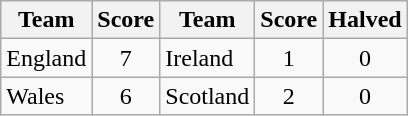<table class="wikitable" style="text-align:center">
<tr>
<th>Team</th>
<th>Score</th>
<th>Team</th>
<th>Score</th>
<th>Halved</th>
</tr>
<tr>
<td align=left> England</td>
<td>7</td>
<td align=left> Ireland</td>
<td>1</td>
<td>0</td>
</tr>
<tr>
<td align=left> Wales</td>
<td>6</td>
<td align=left> Scotland</td>
<td>2</td>
<td>0</td>
</tr>
</table>
